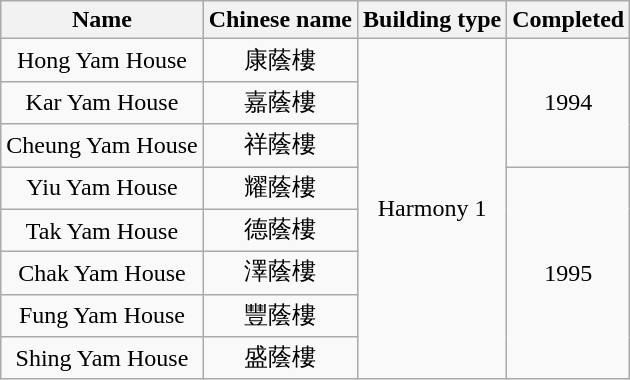<table class="wikitable" style="text-align: center">
<tr>
<th>Name</th>
<th>Chinese name</th>
<th>Building type</th>
<th>Completed</th>
</tr>
<tr>
<td>Hong Yam House</td>
<td>康蔭樓</td>
<td rowspan="8">Harmony 1</td>
<td rowspan="3">1994</td>
</tr>
<tr>
<td>Kar Yam House</td>
<td>嘉蔭樓</td>
</tr>
<tr>
<td>Cheung Yam House</td>
<td>祥蔭樓</td>
</tr>
<tr>
<td>Yiu Yam House</td>
<td>耀蔭樓</td>
<td rowspan="5">1995</td>
</tr>
<tr>
<td>Tak Yam House</td>
<td>德蔭樓</td>
</tr>
<tr>
<td>Chak Yam House</td>
<td>澤蔭樓</td>
</tr>
<tr>
<td>Fung Yam House</td>
<td>豐蔭樓</td>
</tr>
<tr>
<td>Shing Yam House</td>
<td>盛蔭樓</td>
</tr>
</table>
